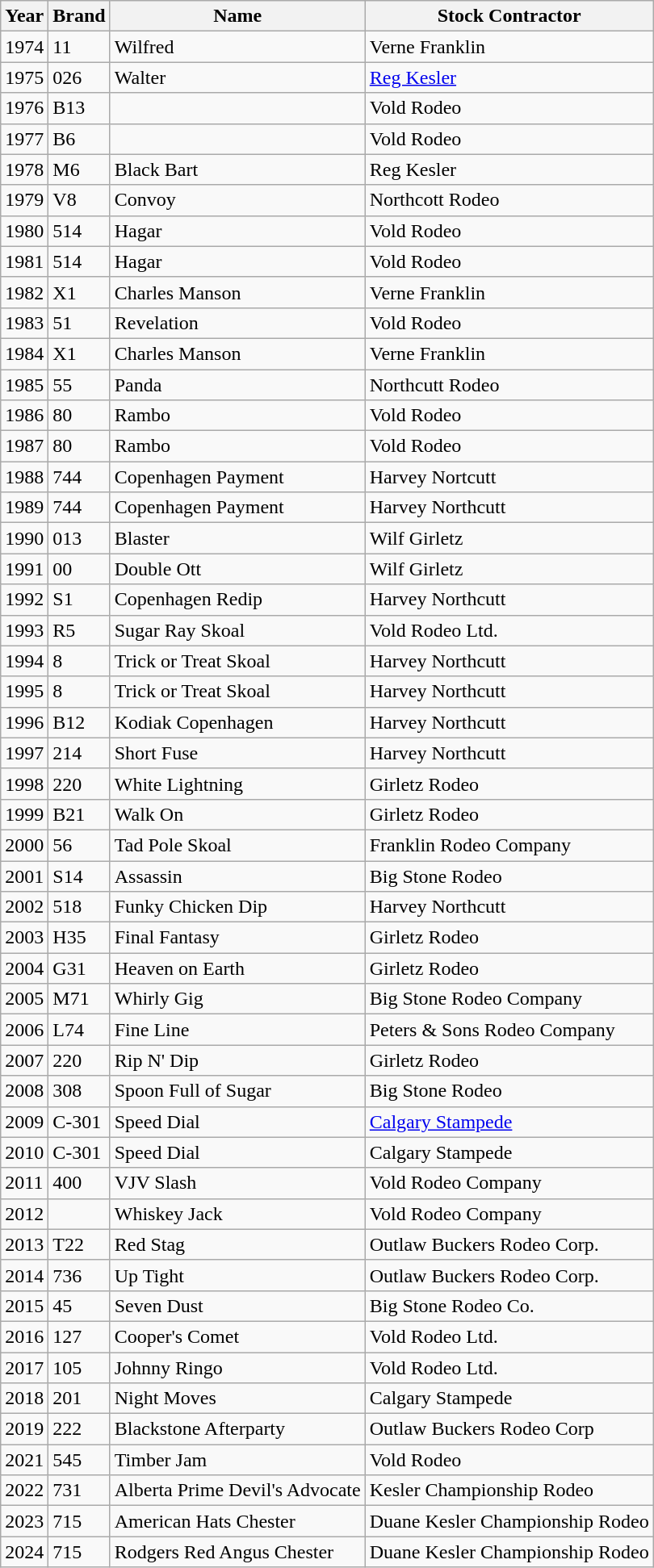<table class="wikitable">
<tr>
<th>Year</th>
<th>Brand</th>
<th>Name</th>
<th>Stock Contractor</th>
</tr>
<tr>
<td>1974</td>
<td>11</td>
<td>Wilfred</td>
<td>Verne Franklin</td>
</tr>
<tr>
<td>1975</td>
<td>026</td>
<td>Walter</td>
<td><a href='#'>Reg Kesler</a></td>
</tr>
<tr>
<td>1976</td>
<td>B13</td>
<td></td>
<td>Vold Rodeo</td>
</tr>
<tr>
<td>1977</td>
<td>B6</td>
<td></td>
<td>Vold Rodeo</td>
</tr>
<tr>
<td>1978</td>
<td>M6</td>
<td>Black Bart</td>
<td>Reg Kesler</td>
</tr>
<tr>
<td>1979</td>
<td>V8</td>
<td>Convoy</td>
<td>Northcott Rodeo</td>
</tr>
<tr>
<td>1980</td>
<td>514</td>
<td>Hagar</td>
<td>Vold Rodeo</td>
</tr>
<tr>
<td>1981</td>
<td>514</td>
<td>Hagar</td>
<td>Vold Rodeo</td>
</tr>
<tr>
<td>1982</td>
<td>X1</td>
<td>Charles Manson</td>
<td>Verne Franklin</td>
</tr>
<tr>
<td>1983</td>
<td>51</td>
<td>Revelation</td>
<td>Vold Rodeo</td>
</tr>
<tr>
<td>1984</td>
<td>X1</td>
<td>Charles Manson</td>
<td>Verne Franklin</td>
</tr>
<tr>
<td>1985</td>
<td>55</td>
<td>Panda</td>
<td>Northcutt Rodeo</td>
</tr>
<tr>
<td>1986</td>
<td>80</td>
<td>Rambo</td>
<td>Vold Rodeo</td>
</tr>
<tr>
<td>1987</td>
<td>80</td>
<td>Rambo</td>
<td>Vold Rodeo</td>
</tr>
<tr>
<td>1988</td>
<td>744</td>
<td>Copenhagen Payment</td>
<td>Harvey Nortcutt</td>
</tr>
<tr>
<td>1989</td>
<td>744</td>
<td>Copenhagen Payment</td>
<td>Harvey Northcutt</td>
</tr>
<tr>
<td>1990</td>
<td>013</td>
<td>Blaster</td>
<td>Wilf Girletz</td>
</tr>
<tr>
<td>1991</td>
<td>00</td>
<td>Double Ott</td>
<td>Wilf Girletz</td>
</tr>
<tr>
<td>1992</td>
<td>S1</td>
<td>Copenhagen Redip</td>
<td>Harvey Northcutt</td>
</tr>
<tr>
<td>1993</td>
<td>R5</td>
<td>Sugar Ray Skoal</td>
<td>Vold Rodeo Ltd.</td>
</tr>
<tr>
<td>1994</td>
<td>8</td>
<td>Trick or Treat Skoal</td>
<td>Harvey Northcutt</td>
</tr>
<tr>
<td>1995</td>
<td>8</td>
<td>Trick or Treat Skoal</td>
<td>Harvey Northcutt</td>
</tr>
<tr>
<td>1996</td>
<td>B12</td>
<td>Kodiak Copenhagen</td>
<td>Harvey Northcutt</td>
</tr>
<tr>
<td>1997</td>
<td>214</td>
<td>Short Fuse</td>
<td>Harvey Northcutt</td>
</tr>
<tr>
<td>1998</td>
<td>220</td>
<td>White Lightning</td>
<td>Girletz Rodeo</td>
</tr>
<tr>
<td>1999</td>
<td>B21</td>
<td>Walk On</td>
<td>Girletz Rodeo</td>
</tr>
<tr>
<td>2000</td>
<td>56</td>
<td>Tad Pole Skoal</td>
<td>Franklin Rodeo Company</td>
</tr>
<tr>
<td>2001</td>
<td>S14</td>
<td>Assassin</td>
<td>Big Stone Rodeo</td>
</tr>
<tr>
<td>2002</td>
<td>518</td>
<td>Funky Chicken Dip</td>
<td>Harvey Northcutt</td>
</tr>
<tr>
<td>2003</td>
<td>H35</td>
<td>Final Fantasy</td>
<td>Girletz Rodeo</td>
</tr>
<tr>
<td>2004</td>
<td>G31</td>
<td>Heaven on Earth</td>
<td>Girletz Rodeo</td>
</tr>
<tr>
<td>2005</td>
<td>M71</td>
<td>Whirly Gig</td>
<td>Big Stone Rodeo Company</td>
</tr>
<tr>
<td>2006</td>
<td>L74</td>
<td>Fine Line</td>
<td>Peters & Sons Rodeo Company</td>
</tr>
<tr>
<td>2007</td>
<td>220</td>
<td>Rip N' Dip</td>
<td>Girletz Rodeo</td>
</tr>
<tr>
<td>2008</td>
<td>308</td>
<td>Spoon Full of Sugar</td>
<td>Big Stone Rodeo</td>
</tr>
<tr>
<td>2009</td>
<td>C-301</td>
<td>Speed Dial</td>
<td><a href='#'>Calgary Stampede</a></td>
</tr>
<tr>
<td>2010</td>
<td>C-301</td>
<td>Speed Dial</td>
<td>Calgary Stampede</td>
</tr>
<tr>
<td>2011</td>
<td>400</td>
<td>VJV Slash</td>
<td>Vold Rodeo Company</td>
</tr>
<tr>
<td>2012</td>
<td></td>
<td>Whiskey Jack</td>
<td>Vold Rodeo Company</td>
</tr>
<tr>
<td>2013</td>
<td>T22</td>
<td>Red Stag</td>
<td>Outlaw Buckers Rodeo Corp.</td>
</tr>
<tr>
<td>2014</td>
<td>736</td>
<td>Up Tight</td>
<td>Outlaw Buckers Rodeo Corp.</td>
</tr>
<tr>
<td>2015</td>
<td>45</td>
<td>Seven Dust</td>
<td>Big Stone Rodeo Co.</td>
</tr>
<tr>
<td>2016</td>
<td>127</td>
<td>Cooper's Comet</td>
<td>Vold Rodeo Ltd.</td>
</tr>
<tr>
<td>2017</td>
<td>105</td>
<td>Johnny Ringo</td>
<td>Vold Rodeo Ltd.</td>
</tr>
<tr>
<td>2018</td>
<td>201</td>
<td>Night Moves</td>
<td>Calgary Stampede</td>
</tr>
<tr>
<td>2019</td>
<td>222</td>
<td>Blackstone Afterparty</td>
<td>Outlaw Buckers Rodeo Corp</td>
</tr>
<tr>
<td>2021</td>
<td>545</td>
<td>Timber Jam</td>
<td>Vold Rodeo</td>
</tr>
<tr>
<td>2022</td>
<td>731</td>
<td>Alberta Prime Devil's Advocate</td>
<td>Kesler Championship Rodeo</td>
</tr>
<tr>
<td>2023</td>
<td>715</td>
<td>American Hats Chester</td>
<td>Duane Kesler Championship Rodeo</td>
</tr>
<tr>
<td>2024</td>
<td>715</td>
<td>Rodgers Red Angus Chester</td>
<td>Duane Kesler Championship Rodeo</td>
</tr>
</table>
